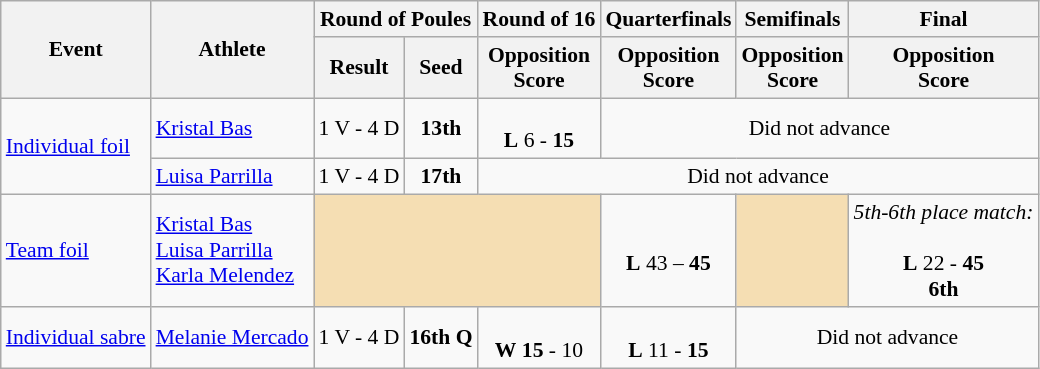<table class="wikitable" border="1" style="font-size:90%">
<tr>
<th rowspan=2>Event</th>
<th rowspan=2>Athlete</th>
<th colspan=2>Round of Poules</th>
<th>Round of 16</th>
<th>Quarterfinals</th>
<th>Semifinals</th>
<th>Final</th>
</tr>
<tr>
<th>Result</th>
<th>Seed</th>
<th>Opposition<br>Score</th>
<th>Opposition<br>Score</th>
<th>Opposition<br>Score</th>
<th>Opposition<br>Score</th>
</tr>
<tr>
<td rowspan=2><a href='#'>Individual foil</a></td>
<td><a href='#'>Kristal Bas</a></td>
<td align=center>1 V - 4 D</td>
<td align=center><strong>13th</strong></td>
<td align=center><br><strong>L</strong> 6 - <strong>15</strong></td>
<td align=center colspan="7">Did not advance</td>
</tr>
<tr>
<td><a href='#'>Luisa Parrilla</a></td>
<td align=center>1 V - 4 D</td>
<td align=center><strong>17th</strong></td>
<td align=center colspan="7">Did not advance</td>
</tr>
<tr>
<td><a href='#'>Team foil</a></td>
<td><a href='#'>Kristal Bas</a><br><a href='#'>Luisa Parrilla</a><br><a href='#'>Karla Melendez</a></td>
<td align=center bgcolor=wheat colspan=3></td>
<td align=center><br><strong>L</strong> 43 – <strong>45</strong></td>
<td align=center bgcolor=wheat></td>
<td align=center><em>5th-6th place match:</em><br><br><strong>L</strong> 22 - <strong>45</strong><br><strong>6th</strong></td>
</tr>
<tr>
<td><a href='#'>Individual sabre</a></td>
<td><a href='#'>Melanie Mercado</a></td>
<td align=center>1 V - 4 D</td>
<td align=center><strong>16th Q</strong></td>
<td align=center><br><strong>W</strong> <strong>15</strong> - 10</td>
<td align=center><br><strong>L</strong> 11 - <strong>15</strong></td>
<td align=center colspan="7">Did not advance</td>
</tr>
</table>
